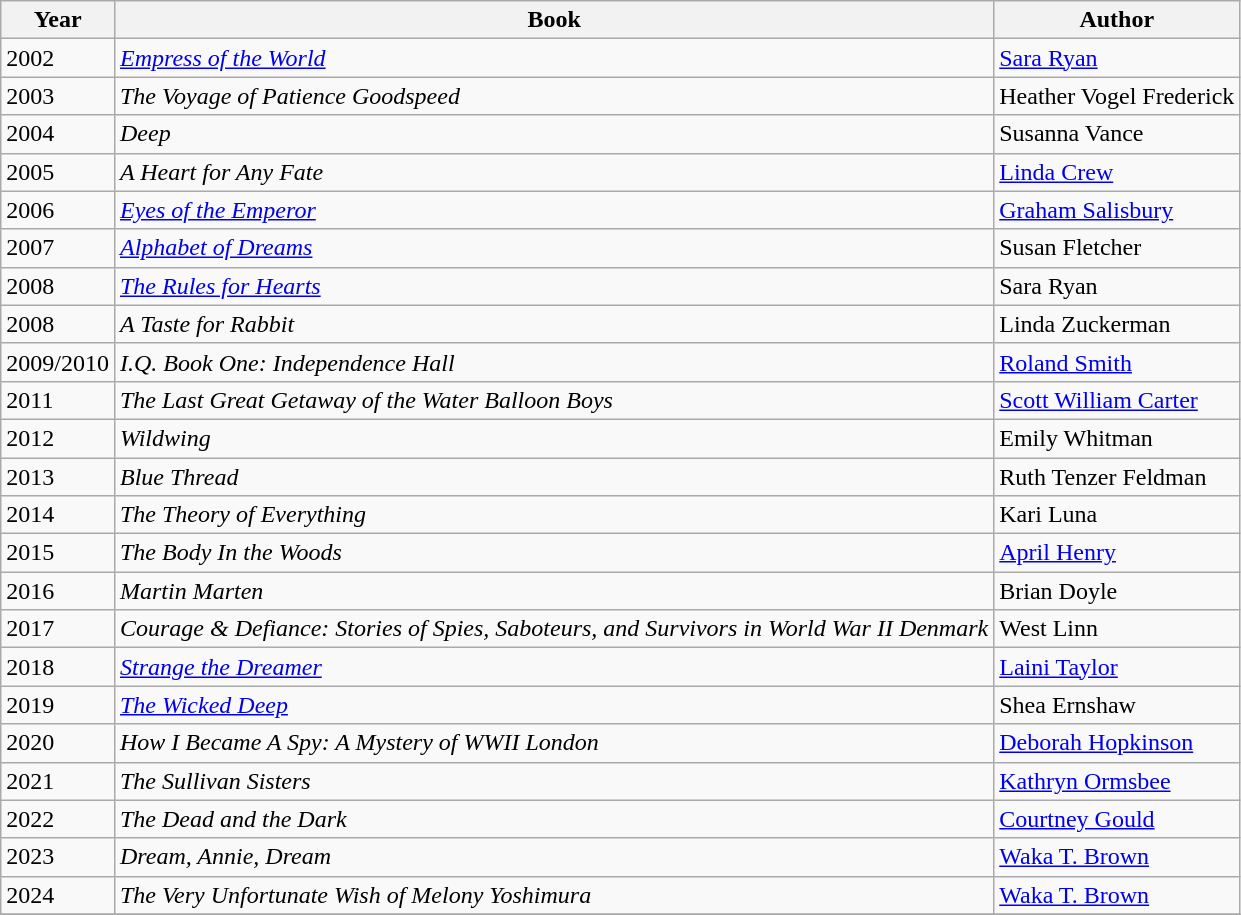<table class="wikitable sortable">
<tr>
<th>Year</th>
<th>Book</th>
<th>Author</th>
</tr>
<tr>
<td>2002</td>
<td><em><a href='#'>Empress of the World</a></em></td>
<td><a href='#'>Sara Ryan</a></td>
</tr>
<tr>
<td>2003</td>
<td><em>The Voyage of Patience Goodspeed</em></td>
<td>Heather Vogel Frederick</td>
</tr>
<tr>
<td>2004</td>
<td><em>Deep</em></td>
<td>Susanna Vance</td>
</tr>
<tr>
<td>2005</td>
<td><em>A Heart for Any Fate</em></td>
<td><a href='#'>Linda Crew</a></td>
</tr>
<tr>
<td>2006</td>
<td><em><a href='#'>Eyes of the Emperor</a></em></td>
<td><a href='#'>Graham Salisbury</a></td>
</tr>
<tr>
<td>2007</td>
<td><em><a href='#'>Alphabet of Dreams</a></em></td>
<td>Susan Fletcher</td>
</tr>
<tr>
<td>2008</td>
<td><em><a href='#'>The Rules for Hearts</a></em></td>
<td>Sara Ryan</td>
</tr>
<tr>
<td>2008</td>
<td><em>A Taste for Rabbit</em></td>
<td>Linda Zuckerman</td>
</tr>
<tr>
<td>2009/2010</td>
<td><em>I.Q. Book One: Independence Hall</em></td>
<td><a href='#'>Roland Smith</a></td>
</tr>
<tr>
<td>2011</td>
<td><em>The Last Great Getaway of the Water Balloon Boys</em></td>
<td><a href='#'>Scott William Carter</a></td>
</tr>
<tr>
<td>2012</td>
<td><em>Wildwing</em></td>
<td>Emily Whitman</td>
</tr>
<tr>
<td>2013</td>
<td><em>Blue Thread</em></td>
<td>Ruth Tenzer Feldman</td>
</tr>
<tr>
<td>2014</td>
<td><em>The Theory of Everything</em></td>
<td>Kari Luna</td>
</tr>
<tr>
<td>2015</td>
<td><em>The Body In the Woods</em></td>
<td><a href='#'>April Henry</a></td>
</tr>
<tr>
<td>2016</td>
<td><em>Martin Marten</em></td>
<td>Brian Doyle</td>
</tr>
<tr>
<td>2017</td>
<td><em>Courage & Defiance: Stories of Spies, Saboteurs, and Survivors in World War II Denmark</em></td>
<td>West Linn</td>
</tr>
<tr>
<td>2018</td>
<td><em><a href='#'>Strange the Dreamer</a></em></td>
<td><a href='#'>Laini Taylor</a></td>
</tr>
<tr>
<td>2019</td>
<td><em><a href='#'>The Wicked Deep</a></em></td>
<td>Shea Ernshaw</td>
</tr>
<tr>
<td>2020</td>
<td><em>How I Became A Spy: A Mystery of WWII London</em></td>
<td><a href='#'>Deborah Hopkinson</a></td>
</tr>
<tr>
<td>2021</td>
<td><em>The Sullivan Sisters</em></td>
<td><a href='#'>Kathryn Ormsbee</a></td>
</tr>
<tr>
<td>2022</td>
<td><em>The Dead and the Dark</em></td>
<td><a href='#'>Courtney Gould</a></td>
</tr>
<tr>
<td>2023</td>
<td><em>Dream, Annie, Dream</em></td>
<td><a href='#'>Waka T. Brown</a></td>
</tr>
<tr>
<td>2024</td>
<td><em>The Very Unfortunate Wish of Melony Yoshimura</em></td>
<td><a href='#'>Waka T. Brown</a></td>
</tr>
<tr>
</tr>
</table>
